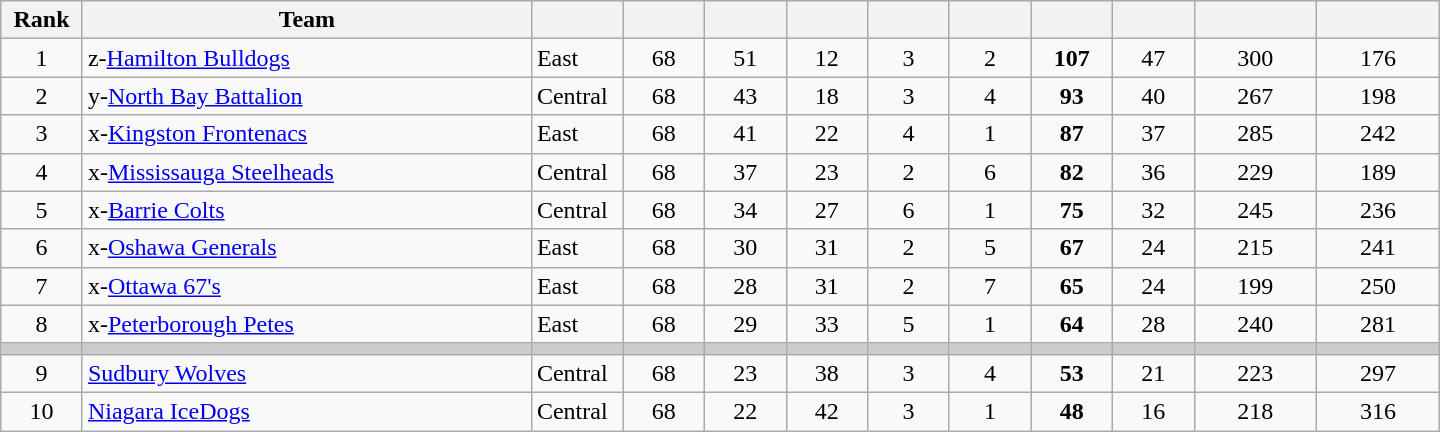<table class="wikitable sortable" style="text-align:center; width:60em">
<tr>
<th width="5%">Rank</th>
<th width="27.5%">Team</th>
<th width="5%"></th>
<th width="5%"></th>
<th width="5%"></th>
<th width="5%"></th>
<th width="5%"></th>
<th width="5%"></th>
<th width="5%"></th>
<th width="5%"></th>
<th width="7.5%"></th>
<th width="7.5%"></th>
</tr>
<tr>
<td>1</td>
<td align=left>z-<a href='#'>Hamilton Bulldogs</a></td>
<td align=left>East</td>
<td>68</td>
<td>51</td>
<td>12</td>
<td>3</td>
<td>2</td>
<td><strong>107</strong></td>
<td>47</td>
<td>300</td>
<td>176</td>
</tr>
<tr>
<td>2</td>
<td align=left>y-<a href='#'>North Bay Battalion</a></td>
<td align=left>Central</td>
<td>68</td>
<td>43</td>
<td>18</td>
<td>3</td>
<td>4</td>
<td><strong>93</strong></td>
<td>40</td>
<td>267</td>
<td>198</td>
</tr>
<tr>
<td>3</td>
<td align=left>x-<a href='#'>Kingston Frontenacs</a></td>
<td align=left>East</td>
<td>68</td>
<td>41</td>
<td>22</td>
<td>4</td>
<td>1</td>
<td><strong>87</strong></td>
<td>37</td>
<td>285</td>
<td>242</td>
</tr>
<tr>
<td>4</td>
<td align=left>x-<a href='#'>Mississauga Steelheads</a></td>
<td align=left>Central</td>
<td>68</td>
<td>37</td>
<td>23</td>
<td>2</td>
<td>6</td>
<td><strong>82</strong></td>
<td>36</td>
<td>229</td>
<td>189</td>
</tr>
<tr>
<td>5</td>
<td align=left>x-<a href='#'>Barrie Colts</a></td>
<td align=left>Central</td>
<td>68</td>
<td>34</td>
<td>27</td>
<td>6</td>
<td>1</td>
<td><strong>75</strong></td>
<td>32</td>
<td>245</td>
<td>236</td>
</tr>
<tr>
<td>6</td>
<td align=left>x-<a href='#'>Oshawa Generals</a></td>
<td align=left>East</td>
<td>68</td>
<td>30</td>
<td>31</td>
<td>2</td>
<td>5</td>
<td><strong>67</strong></td>
<td>24</td>
<td>215</td>
<td>241</td>
</tr>
<tr>
<td>7</td>
<td align=left>x-<a href='#'>Ottawa 67's</a></td>
<td align=left>East</td>
<td>68</td>
<td>28</td>
<td>31</td>
<td>2</td>
<td>7</td>
<td><strong>65</strong></td>
<td>24</td>
<td>199</td>
<td>250</td>
</tr>
<tr>
<td>8</td>
<td align=left>x-<a href='#'>Peterborough Petes</a></td>
<td align=left>East</td>
<td>68</td>
<td>29</td>
<td>33</td>
<td>5</td>
<td>1</td>
<td><strong>64</strong></td>
<td>28</td>
<td>240</td>
<td>281</td>
</tr>
<tr style="background-color:#cccccc;">
<td></td>
<td></td>
<td></td>
<td></td>
<td></td>
<td></td>
<td></td>
<td></td>
<td></td>
<td></td>
<td></td>
<td></td>
</tr>
<tr>
<td>9</td>
<td align=left><a href='#'>Sudbury Wolves</a></td>
<td align=left>Central</td>
<td>68</td>
<td>23</td>
<td>38</td>
<td>3</td>
<td>4</td>
<td><strong>53</strong></td>
<td>21</td>
<td>223</td>
<td>297</td>
</tr>
<tr>
<td>10</td>
<td align=left><a href='#'>Niagara IceDogs</a></td>
<td align=left>Central</td>
<td>68</td>
<td>22</td>
<td>42</td>
<td>3</td>
<td>1</td>
<td><strong>48</strong></td>
<td>16</td>
<td>218</td>
<td>316</td>
</tr>
</table>
